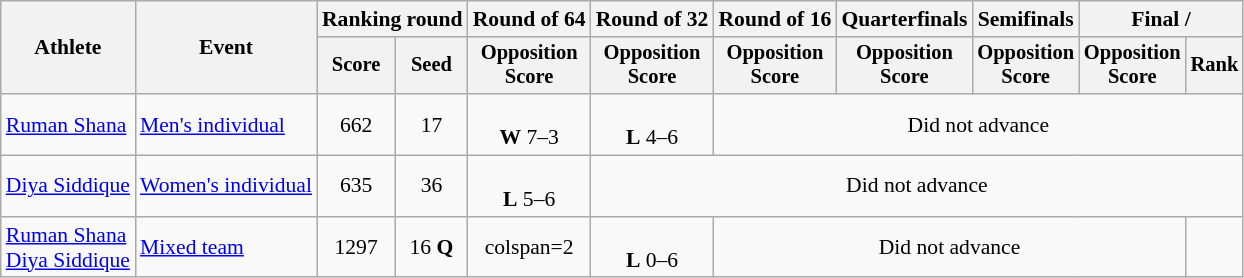<table class="wikitable" style="font-size:90%">
<tr>
<th rowspan=2>Athlete</th>
<th rowspan=2>Event</th>
<th colspan="2">Ranking round</th>
<th>Round of 64</th>
<th>Round of 32</th>
<th>Round of 16</th>
<th>Quarterfinals</th>
<th>Semifinals</th>
<th colspan="2">Final / </th>
</tr>
<tr style="font-size:95%">
<th>Score</th>
<th>Seed</th>
<th>Opposition<br>Score</th>
<th>Opposition<br>Score</th>
<th>Opposition<br>Score</th>
<th>Opposition<br>Score</th>
<th>Opposition<br>Score</th>
<th>Opposition<br>Score</th>
<th>Rank</th>
</tr>
<tr align=center>
<td align=left><a href='#'>Ruman Shana</a></td>
<td align=left><a href='#'>Men's individual</a></td>
<td>662</td>
<td>17</td>
<td> <br><strong>W</strong> 7–3</td>
<td><br><strong>L</strong> 4–6</td>
<td colspan="5">Did not advance</td>
</tr>
<tr align=center>
<td align=left><a href='#'>Diya Siddique</a></td>
<td align=left><a href='#'>Women's individual</a></td>
<td>635</td>
<td>36</td>
<td><br><strong>L</strong> 5–6</td>
<td colspan=6>Did not advance</td>
</tr>
<tr align=center>
<td align=left><a href='#'>Ruman Shana</a><br><a href='#'>Diya Siddique</a></td>
<td align=left><a href='#'>Mixed team</a></td>
<td>1297</td>
<td>16 <strong>Q</strong></td>
<td>colspan=2 </td>
<td><br><strong>L</strong> 0–6</td>
<td colspan=4>Did not advance</td>
</tr>
</table>
